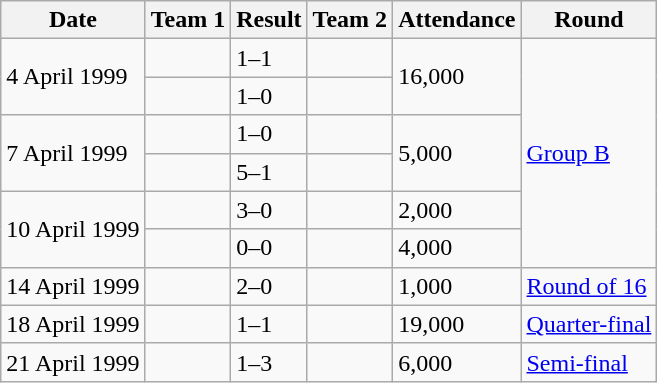<table class="wikitable" style="text-align: left;">
<tr>
<th>Date</th>
<th>Team 1</th>
<th>Result</th>
<th>Team 2</th>
<th>Attendance</th>
<th>Round</th>
</tr>
<tr>
<td rowspan=2>4 April 1999</td>
<td></td>
<td>1–1</td>
<td></td>
<td rowspan=2>16,000</td>
<td rowspan=6><a href='#'>Group B</a></td>
</tr>
<tr>
<td></td>
<td>1–0</td>
<td></td>
</tr>
<tr>
<td rowspan=2>7 April 1999</td>
<td></td>
<td>1–0</td>
<td></td>
<td rowspan=2>5,000</td>
</tr>
<tr>
<td></td>
<td>5–1</td>
<td></td>
</tr>
<tr>
<td rowspan=2>10 April 1999</td>
<td></td>
<td>3–0</td>
<td></td>
<td>2,000</td>
</tr>
<tr>
<td></td>
<td>0–0</td>
<td></td>
<td>4,000</td>
</tr>
<tr>
<td>14 April 1999</td>
<td></td>
<td>2–0</td>
<td></td>
<td>1,000</td>
<td><a href='#'>Round of 16</a></td>
</tr>
<tr>
<td>18 April 1999</td>
<td></td>
<td>1–1  </td>
<td></td>
<td>19,000</td>
<td><a href='#'>Quarter-final</a></td>
</tr>
<tr>
<td>21 April 1999</td>
<td></td>
<td>1–3</td>
<td></td>
<td>6,000</td>
<td><a href='#'>Semi-final</a></td>
</tr>
</table>
